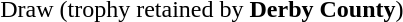<table width="100%">
<tr>
<td align="right">Draw (trophy retained by <strong>Derby County</strong>)</td>
</tr>
</table>
